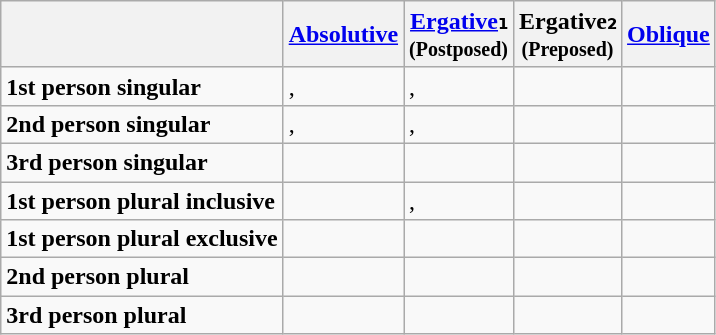<table class="wikitable">
<tr>
<th> </th>
<th><a href='#'>Absolutive</a></th>
<th><a href='#'>Ergative</a>₁<br><small>(Postposed)</small></th>
<th>Ergative₂<br><small>(Preposed)</small></th>
<th><a href='#'>Oblique</a></th>
</tr>
<tr>
<td><strong>1st person singular</strong></td>
<td>, </td>
<td>, </td>
<td></td>
<td></td>
</tr>
<tr>
<td><strong>2nd person singular</strong></td>
<td>, </td>
<td>, </td>
<td></td>
<td></td>
</tr>
<tr>
<td><strong>3rd person singular</strong></td>
<td></td>
<td></td>
<td></td>
<td></td>
</tr>
<tr>
<td><strong>1st person plural inclusive</strong></td>
<td></td>
<td>, </td>
<td></td>
<td></td>
</tr>
<tr>
<td><strong>1st person plural exclusive</strong></td>
<td></td>
<td></td>
<td></td>
<td></td>
</tr>
<tr>
<td><strong>2nd person plural</strong></td>
<td></td>
<td></td>
<td></td>
<td></td>
</tr>
<tr>
<td><strong>3rd person plural</strong></td>
<td></td>
<td></td>
<td></td>
<td></td>
</tr>
</table>
